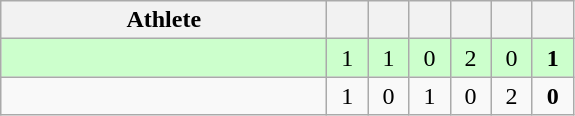<table class=wikitable style="text-align:center">
<tr>
<th width=210>Athlete</th>
<th width=20></th>
<th width=20></th>
<th width=20></th>
<th width=20></th>
<th width=20></th>
<th width=20></th>
</tr>
<tr bgcolor=ccffcc>
<td style="text-align:left"></td>
<td>1</td>
<td>1</td>
<td>0</td>
<td>2</td>
<td>0</td>
<td><strong>1</strong></td>
</tr>
<tr>
<td style="text-align:left"></td>
<td>1</td>
<td>0</td>
<td>1</td>
<td>0</td>
<td>2</td>
<td><strong>0</strong></td>
</tr>
</table>
